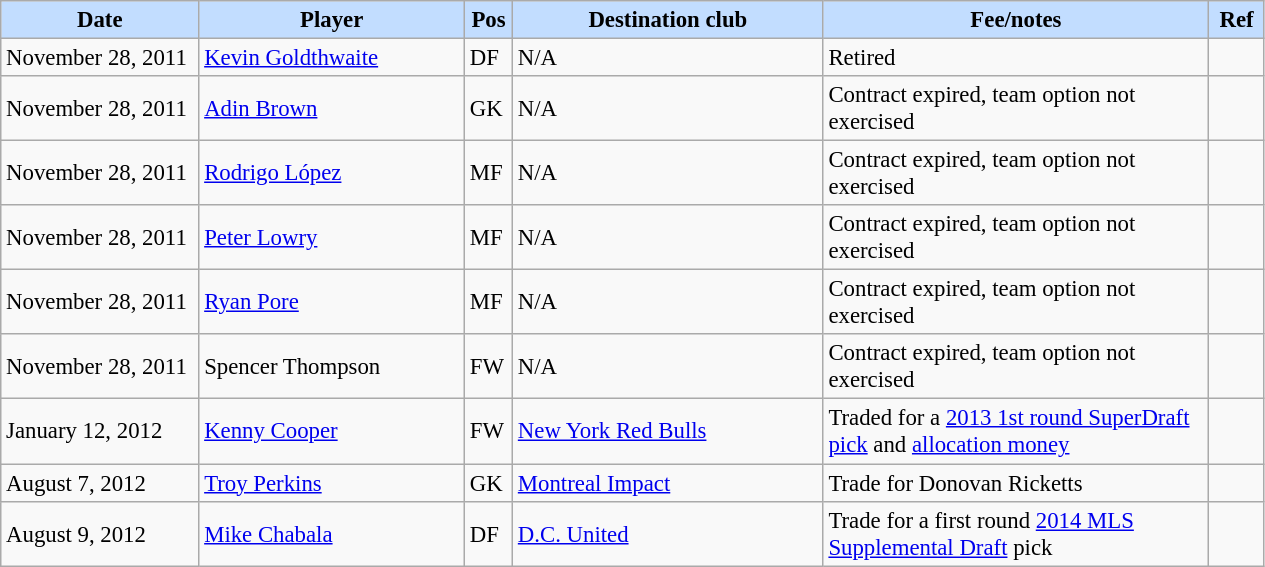<table class="wikitable" style="text-align:left; font-size:95%;">
<tr>
<th style="background:#c2ddff; width:125px;">Date</th>
<th style="background:#c2ddff; width:170px;">Player</th>
<th style="background:#c2ddff; width:25px;">Pos</th>
<th style="background:#c2ddff; width:200px;">Destination club</th>
<th style="background:#c2ddff; width:250px;">Fee/notes</th>
<th style="background:#c2ddff; width:30px;">Ref</th>
</tr>
<tr>
<td>November 28, 2011</td>
<td> <a href='#'>Kevin Goldthwaite</a></td>
<td>DF</td>
<td>N/A</td>
<td>Retired</td>
<td></td>
</tr>
<tr>
<td>November 28, 2011</td>
<td> <a href='#'>Adin Brown</a></td>
<td>GK</td>
<td>N/A</td>
<td>Contract expired, team option not exercised</td>
<td></td>
</tr>
<tr>
<td>November 28, 2011</td>
<td> <a href='#'>Rodrigo López</a></td>
<td>MF</td>
<td>N/A</td>
<td>Contract expired, team option not exercised</td>
<td></td>
</tr>
<tr>
<td>November 28, 2011</td>
<td> <a href='#'>Peter Lowry</a></td>
<td>MF</td>
<td>N/A</td>
<td>Contract expired, team option not exercised</td>
<td></td>
</tr>
<tr>
<td>November 28, 2011</td>
<td> <a href='#'>Ryan Pore</a></td>
<td>MF</td>
<td>N/A</td>
<td>Contract expired, team option not exercised</td>
<td></td>
</tr>
<tr>
<td>November 28, 2011</td>
<td> Spencer Thompson</td>
<td>FW</td>
<td>N/A</td>
<td>Contract expired, team option not exercised</td>
<td></td>
</tr>
<tr>
<td>January 12, 2012</td>
<td> <a href='#'>Kenny Cooper</a></td>
<td>FW</td>
<td> <a href='#'>New York Red Bulls</a></td>
<td>Traded for a <a href='#'>2013 1st round SuperDraft pick</a> and <a href='#'>allocation money</a></td>
<td></td>
</tr>
<tr>
<td>August 7, 2012</td>
<td> <a href='#'>Troy Perkins</a></td>
<td>GK</td>
<td> <a href='#'>Montreal Impact</a></td>
<td>Trade for Donovan Ricketts</td>
<td></td>
</tr>
<tr>
<td>August 9, 2012</td>
<td> <a href='#'>Mike Chabala</a></td>
<td>DF</td>
<td> <a href='#'>D.C. United</a></td>
<td>Trade for a first round <a href='#'>2014 MLS Supplemental Draft</a> pick</td>
<td></td>
</tr>
</table>
